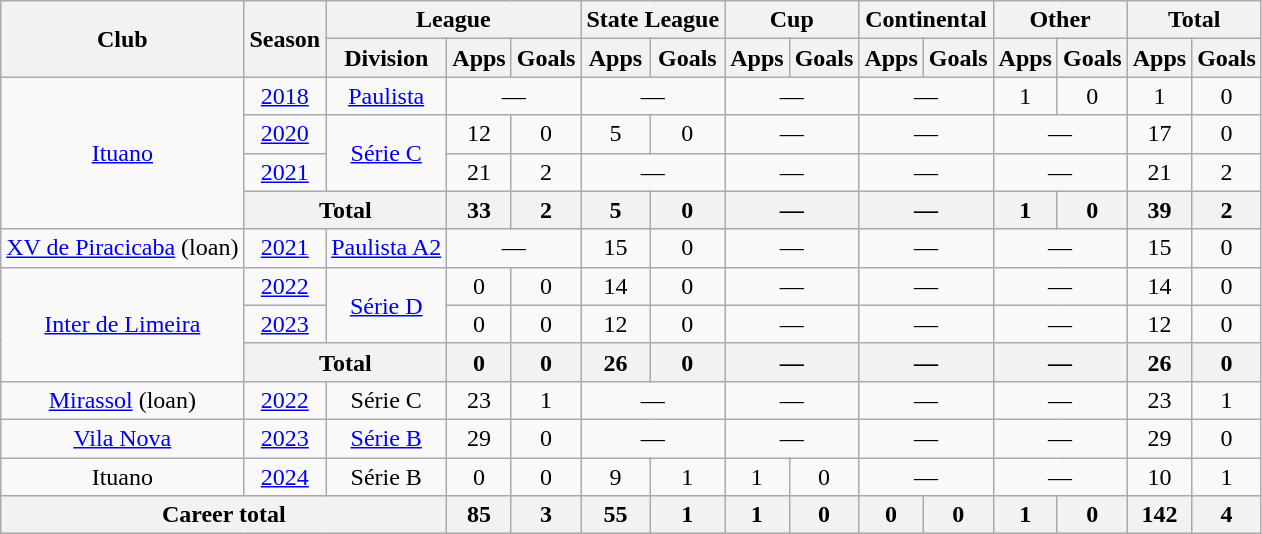<table class="wikitable" style="text-align: center">
<tr>
<th rowspan="2">Club</th>
<th rowspan="2">Season</th>
<th colspan="3">League</th>
<th colspan="2">State League</th>
<th colspan="2">Cup</th>
<th colspan="2">Continental</th>
<th colspan="2">Other</th>
<th colspan="2">Total</th>
</tr>
<tr>
<th>Division</th>
<th>Apps</th>
<th>Goals</th>
<th>Apps</th>
<th>Goals</th>
<th>Apps</th>
<th>Goals</th>
<th>Apps</th>
<th>Goals</th>
<th>Apps</th>
<th>Goals</th>
<th>Apps</th>
<th>Goals</th>
</tr>
<tr>
<td rowspan="4"><a href='#'>Ituano</a></td>
<td><a href='#'>2018</a></td>
<td><a href='#'>Paulista</a></td>
<td colspan="2">—</td>
<td colspan="2">—</td>
<td colspan="2">—</td>
<td colspan="2">—</td>
<td>1</td>
<td>0</td>
<td>1</td>
<td>0</td>
</tr>
<tr>
<td><a href='#'>2020</a></td>
<td rowspan="2"><a href='#'>Série C</a></td>
<td>12</td>
<td>0</td>
<td>5</td>
<td>0</td>
<td colspan="2">—</td>
<td colspan="2">—</td>
<td colspan="2">—</td>
<td>17</td>
<td>0</td>
</tr>
<tr>
<td><a href='#'>2021</a></td>
<td>21</td>
<td>2</td>
<td colspan="2">—</td>
<td colspan="2">—</td>
<td colspan="2">—</td>
<td colspan="2">—</td>
<td>21</td>
<td>2</td>
</tr>
<tr>
<th colspan="2">Total</th>
<th>33</th>
<th>2</th>
<th>5</th>
<th>0</th>
<th colspan="2">—</th>
<th colspan="2">—</th>
<th>1</th>
<th>0</th>
<th>39</th>
<th>2</th>
</tr>
<tr>
<td><a href='#'>XV de Piracicaba</a> (loan)</td>
<td><a href='#'>2021</a></td>
<td><a href='#'>Paulista A2</a></td>
<td colspan="2">—</td>
<td>15</td>
<td>0</td>
<td colspan="2">—</td>
<td colspan="2">—</td>
<td colspan="2">—</td>
<td>15</td>
<td>0</td>
</tr>
<tr>
<td rowspan="3"><a href='#'>Inter de Limeira</a></td>
<td><a href='#'>2022</a></td>
<td rowspan="2"><a href='#'>Série D</a></td>
<td>0</td>
<td>0</td>
<td>14</td>
<td>0</td>
<td colspan="2">—</td>
<td colspan="2">—</td>
<td colspan="2">—</td>
<td>14</td>
<td>0</td>
</tr>
<tr>
<td><a href='#'>2023</a></td>
<td>0</td>
<td>0</td>
<td>12</td>
<td>0</td>
<td colspan="2">—</td>
<td colspan="2">—</td>
<td colspan="2">—</td>
<td>12</td>
<td>0</td>
</tr>
<tr>
<th colspan="2">Total</th>
<th>0</th>
<th>0</th>
<th>26</th>
<th>0</th>
<th colspan="2">—</th>
<th colspan="2">—</th>
<th colspan="2">—</th>
<th>26</th>
<th>0</th>
</tr>
<tr>
<td><a href='#'>Mirassol</a> (loan)</td>
<td><a href='#'>2022</a></td>
<td>Série C</td>
<td>23</td>
<td>1</td>
<td colspan="2">—</td>
<td colspan="2">—</td>
<td colspan="2">—</td>
<td colspan="2">—</td>
<td>23</td>
<td>1</td>
</tr>
<tr>
<td><a href='#'>Vila Nova</a></td>
<td><a href='#'>2023</a></td>
<td><a href='#'>Série B</a></td>
<td>29</td>
<td>0</td>
<td colspan="2">—</td>
<td colspan="2">—</td>
<td colspan="2">—</td>
<td colspan="2">—</td>
<td>29</td>
<td>0</td>
</tr>
<tr>
<td>Ituano</td>
<td><a href='#'>2024</a></td>
<td>Série B</td>
<td>0</td>
<td>0</td>
<td>9</td>
<td>1</td>
<td>1</td>
<td>0</td>
<td colspan="2">—</td>
<td colspan="2">—</td>
<td>10</td>
<td>1</td>
</tr>
<tr>
<th colspan="3"><strong>Career total</strong></th>
<th>85</th>
<th>3</th>
<th>55</th>
<th>1</th>
<th>1</th>
<th>0</th>
<th>0</th>
<th>0</th>
<th>1</th>
<th>0</th>
<th>142</th>
<th>4</th>
</tr>
</table>
